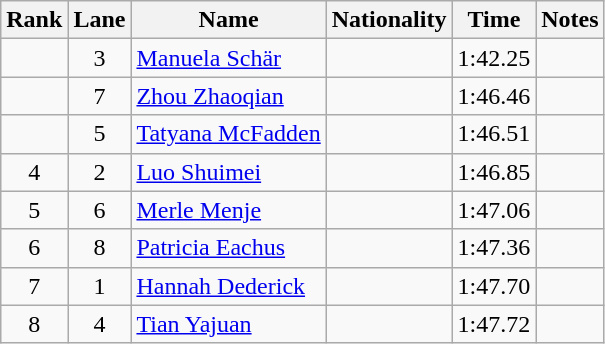<table class="wikitable sortable" style="text-align:center">
<tr>
<th>Rank</th>
<th>Lane</th>
<th>Name</th>
<th>Nationality</th>
<th>Time</th>
<th>Notes</th>
</tr>
<tr>
<td></td>
<td>3</td>
<td align=left><a href='#'>Manuela Schär</a></td>
<td align=left></td>
<td>1:42.25</td>
<td></td>
</tr>
<tr>
<td></td>
<td>7</td>
<td align=left><a href='#'>Zhou Zhaoqian</a></td>
<td align=left></td>
<td>1:46.46</td>
<td></td>
</tr>
<tr>
<td></td>
<td>5</td>
<td align=left><a href='#'>Tatyana McFadden</a></td>
<td align=left></td>
<td>1:46.51</td>
<td></td>
</tr>
<tr>
<td>4</td>
<td>2</td>
<td align=left><a href='#'>Luo Shuimei</a></td>
<td align=left></td>
<td>1:46.85</td>
<td></td>
</tr>
<tr>
<td>5</td>
<td>6</td>
<td align=left><a href='#'>Merle Menje</a></td>
<td align=left></td>
<td>1:47.06</td>
<td></td>
</tr>
<tr>
<td>6</td>
<td>8</td>
<td align=left><a href='#'>Patricia Eachus</a></td>
<td align=left></td>
<td>1:47.36</td>
<td></td>
</tr>
<tr>
<td>7</td>
<td>1</td>
<td align=left><a href='#'>Hannah Dederick</a></td>
<td align=left></td>
<td>1:47.70</td>
<td></td>
</tr>
<tr>
<td>8</td>
<td>4</td>
<td align=left><a href='#'>Tian Yajuan</a></td>
<td align=left></td>
<td>1:47.72</td>
<td></td>
</tr>
</table>
